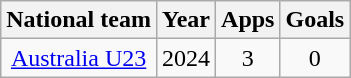<table class="wikitable" style="text-align:center">
<tr>
<th>National team</th>
<th>Year</th>
<th>Apps</th>
<th>Goals</th>
</tr>
<tr>
<td><a href='#'>Australia U23</a></td>
<td>2024</td>
<td>3</td>
<td>0</td>
</tr>
</table>
